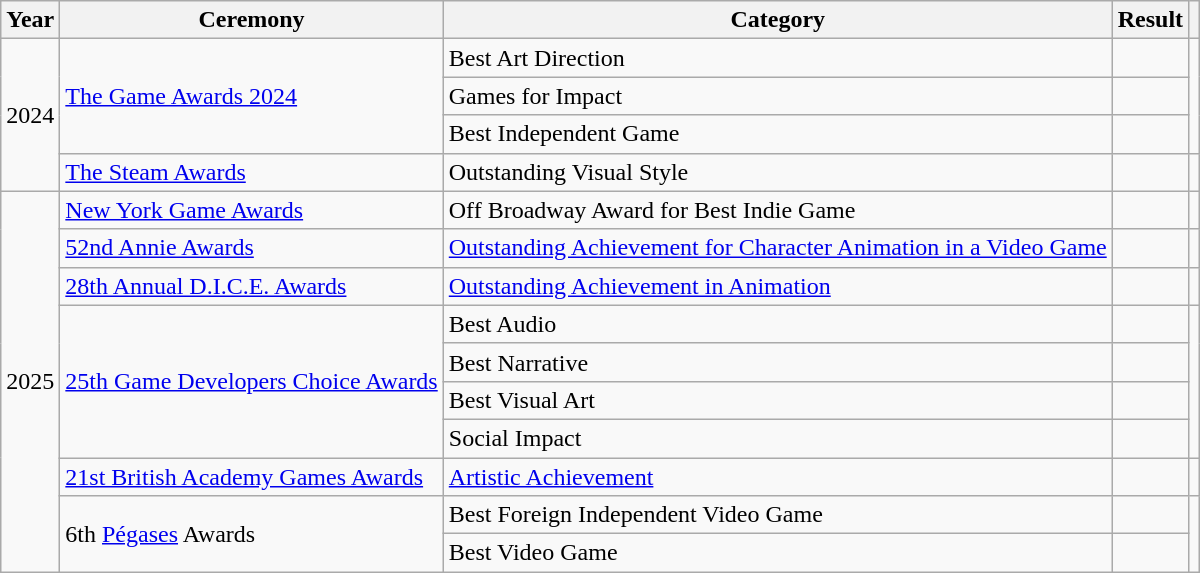<table class="wikitable plainrowheaders sortable" width="auto">
<tr>
<th scope="col">Year</th>
<th scope="col">Ceremony</th>
<th scope="col">Category</th>
<th scope="col">Result</th>
<th scope="col" class="unsortable"></th>
</tr>
<tr>
<td style="text-align:center;" rowspan="4">2024</td>
<td rowspan="3"><a href='#'>The Game Awards 2024</a></td>
<td>Best Art Direction</td>
<td></td>
<td rowspan="3" style="text-align:center;"></td>
</tr>
<tr>
<td>Games for Impact</td>
<td></td>
</tr>
<tr>
<td>Best Independent Game</td>
<td></td>
</tr>
<tr>
<td><a href='#'>The Steam Awards</a></td>
<td>Outstanding Visual Style</td>
<td></td>
<td style="text-align:center;"></td>
</tr>
<tr>
<td rowspan="10" style="text-align:center;">2025</td>
<td><a href='#'>New York Game Awards</a></td>
<td>Off Broadway Award for Best Indie Game</td>
<td></td>
<td style="text-align:center;"></td>
</tr>
<tr>
<td><a href='#'>52nd Annie Awards</a></td>
<td><a href='#'>Outstanding Achievement for Character Animation in a Video Game</a></td>
<td></td>
<td style="text-align:center;"></td>
</tr>
<tr>
<td><a href='#'>28th Annual D.I.C.E. Awards</a></td>
<td><a href='#'>Outstanding Achievement in Animation</a></td>
<td></td>
<td style="text-align:center;"></td>
</tr>
<tr>
<td rowspan="4"><a href='#'>25th Game Developers Choice Awards</a></td>
<td>Best Audio</td>
<td></td>
<td rowspan="4" style="text-align:center;"></td>
</tr>
<tr>
<td>Best Narrative</td>
<td></td>
</tr>
<tr>
<td>Best Visual Art</td>
<td></td>
</tr>
<tr>
<td>Social Impact</td>
<td></td>
</tr>
<tr>
<td><a href='#'>21st British Academy Games Awards</a></td>
<td><a href='#'>Artistic Achievement</a></td>
<td></td>
<td align="center"></td>
</tr>
<tr>
<td rowspan="2">6th <a href='#'>Pégases</a> Awards</td>
<td>Best Foreign Independent Video Game</td>
<td></td>
<td rowspan="2"></td>
</tr>
<tr>
<td>Best Video Game</td>
<td></td>
</tr>
</table>
